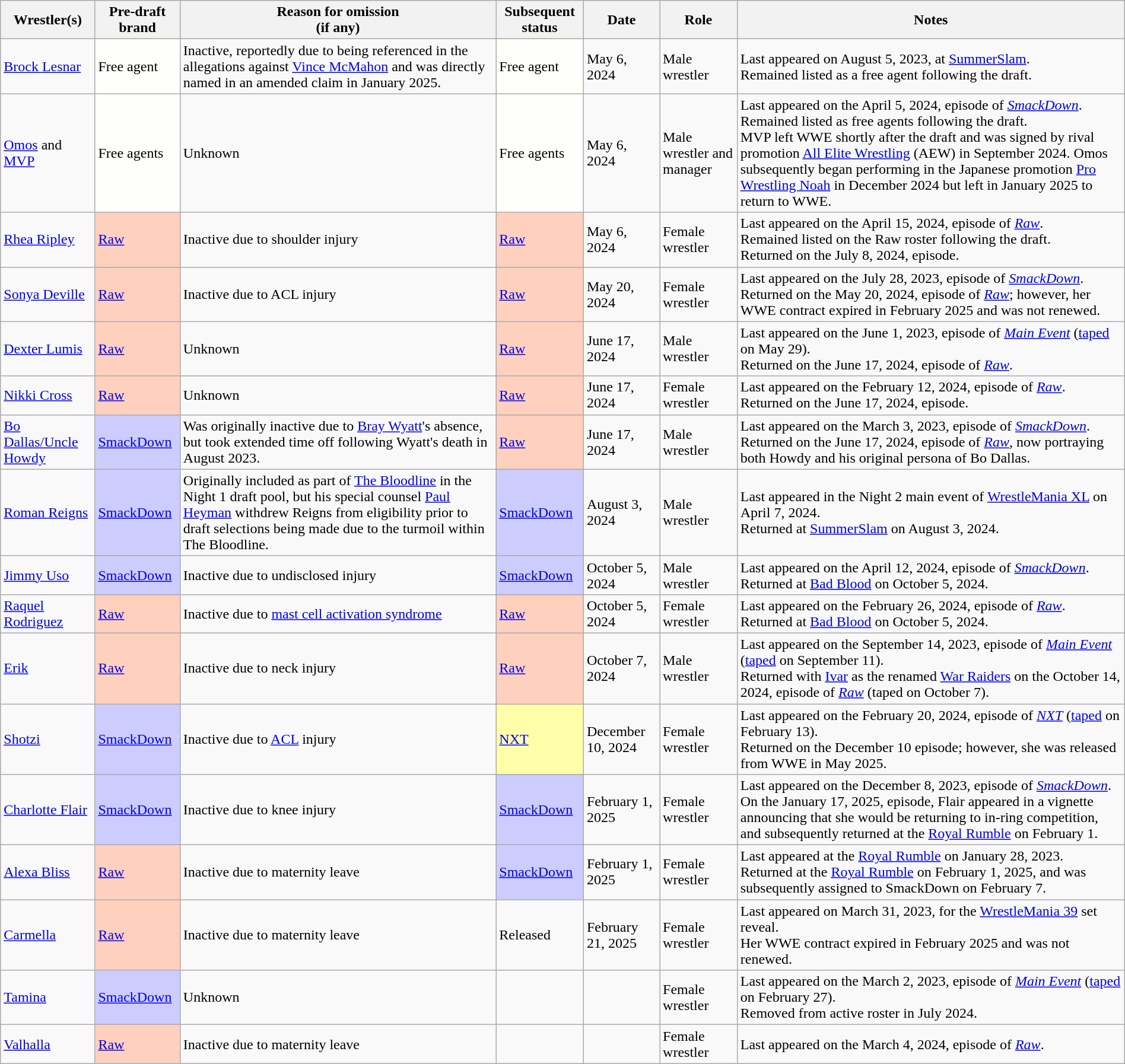<table class="wikitable sortable" style="width: 100%">
<tr>
<th>Wrestler(s)</th>
<th>Pre-draft brand</th>
<th>Reason for omission<br>(if any)</th>
<th>Subsequent status</th>
<th>Date</th>
<th>Role</th>
<th>Notes</th>
</tr>
<tr>
<td><a href='#'>Brock Lesnar</a></td>
<td style="background:#FEFEFA">Free agent</td>
<td>Inactive, reportedly due to being referenced in the allegations against <a href='#'>Vince McMahon</a> and was directly named in an amended claim in January 2025.</td>
<td style="background:#FEFEFA">Free agent</td>
<td>May 6, 2024</td>
<td>Male wrestler</td>
<td>Last appeared on August 5, 2023, at <a href='#'>SummerSlam</a>.<br>Remained listed as a free agent following the draft.</td>
</tr>
<tr>
<td><a href='#'>Omos</a> and <a href='#'>MVP</a></td>
<td style="background:#FEFEFA">Free agents</td>
<td>Unknown</td>
<td style="background:#FEFEFA">Free agents</td>
<td>May 6, 2024</td>
<td>Male wrestler and manager</td>
<td>Last appeared on the April 5, 2024, episode of <em><a href='#'>SmackDown</a></em>.<br>Remained listed as free agents following the draft.<br>MVP left WWE shortly after the draft and was signed by rival promotion <a href='#'>All Elite Wrestling</a> (AEW) in September 2024. Omos subsequently began performing in the Japanese promotion <a href='#'>Pro Wrestling Noah</a> in December 2024 but left in January 2025 to return to WWE.</td>
</tr>
<tr>
<td><a href='#'>Rhea Ripley</a></td>
<td style="background:#ffd0bd"><a href='#'>Raw</a></td>
<td>Inactive due to shoulder injury</td>
<td style="background:#ffd0bd"><a href='#'>Raw</a></td>
<td>May 6, 2024</td>
<td>Female wrestler</td>
<td>Last appeared on the April 15, 2024, episode of <em><a href='#'>Raw</a></em>.<br>Remained listed on the Raw roster following the draft. <br>Returned on the July 8, 2024, episode.</td>
</tr>
<tr>
<td><a href='#'>Sonya Deville</a></td>
<td style="background:#ffd0bd"><a href='#'>Raw</a></td>
<td>Inactive due to ACL injury</td>
<td style="background:#ffd0bd"><a href='#'>Raw</a></td>
<td>May 20, 2024</td>
<td>Female wrestler</td>
<td>Last appeared on the July 28, 2023, episode of <em><a href='#'>SmackDown</a></em>.<br>Returned on the May 20, 2024, episode of <em><a href='#'>Raw</a></em>; however, her WWE contract expired in February 2025 and was not renewed.</td>
</tr>
<tr>
<td><a href='#'>Dexter Lumis</a></td>
<td style="background:#ffd0bd"><a href='#'>Raw</a></td>
<td>Unknown</td>
<td style="background:#ffd0bd"><a href='#'>Raw</a></td>
<td>June 17, 2024</td>
<td>Male wrestler</td>
<td>Last appeared on the June 1, 2023, episode of <em><a href='#'>Main Event</a></em> (<a href='#'>taped</a> on May 29).<br>Returned on the June 17, 2024, episode of <em><a href='#'>Raw</a></em>.</td>
</tr>
<tr>
<td><a href='#'>Nikki Cross</a></td>
<td style="background:#ffd0bd"><a href='#'>Raw</a></td>
<td>Unknown</td>
<td style="background:#ffd0bd"><a href='#'>Raw</a></td>
<td>June 17, 2024</td>
<td>Female wrestler</td>
<td>Last appeared on the February 12, 2024, episode of <em><a href='#'>Raw</a></em>.<br>Returned on the June 17, 2024, episode.</td>
</tr>
<tr>
<td><a href='#'>Bo Dallas/Uncle Howdy</a></td>
<td style=background:#ccf;><a href='#'>SmackDown</a></td>
<td>Was originally inactive due to <a href='#'>Bray Wyatt</a>'s absence, but took extended time off following Wyatt's death in August 2023.</td>
<td style="background:#ffd0bd"><a href='#'>Raw</a></td>
<td>June 17, 2024</td>
<td>Male wrestler</td>
<td>Last appeared on the March 3, 2023, episode of <em><a href='#'>SmackDown</a></em>.<br>Returned on the June 17, 2024, episode of <em><a href='#'>Raw</a></em>, now portraying both Howdy and his original persona of Bo Dallas.</td>
</tr>
<tr>
<td><a href='#'>Roman Reigns</a></td>
<td style="background:#ccf;"><a href='#'>SmackDown</a></td>
<td>Originally included as part of <a href='#'>The Bloodline</a> in the Night 1 draft pool, but his special counsel <a href='#'>Paul Heyman</a> withdrew Reigns from eligibility prior to draft selections being made due to the turmoil within The Bloodline.</td>
<td style="background:#ccf;"><a href='#'>SmackDown</a></td>
<td>August 3, 2024</td>
<td>Male wrestler</td>
<td>Last appeared in the Night 2 main event of <a href='#'>WrestleMania XL</a> on April 7, 2024.<br>Returned at <a href='#'>SummerSlam</a> on August 3, 2024.</td>
</tr>
<tr>
<td><a href='#'>Jimmy Uso</a></td>
<td style="background:#ccf;"><a href='#'>SmackDown</a></td>
<td>Inactive due to undisclosed injury</td>
<td style="background:#ccf;"><a href='#'>SmackDown</a></td>
<td>October 5, 2024</td>
<td>Male wrestler</td>
<td>Last appeared on the April 12, 2024, episode of <em><a href='#'>SmackDown</a></em>.<br>Returned at <a href='#'>Bad Blood</a> on October 5, 2024.</td>
</tr>
<tr>
<td><a href='#'>Raquel Rodriguez</a></td>
<td style="background:#ffd0bd"><a href='#'>Raw</a></td>
<td>Inactive due to <a href='#'>mast cell activation syndrome</a></td>
<td style="background:#ffd0bd"><a href='#'>Raw</a></td>
<td>October 5, 2024</td>
<td>Female wrestler</td>
<td>Last appeared on the February 26, 2024, episode of <em><a href='#'>Raw</a></em>.<br>Returned at <a href='#'>Bad Blood</a> on October 5, 2024.</td>
</tr>
<tr>
<td><a href='#'>Erik</a></td>
<td style="background:#ffd0bd"><a href='#'>Raw</a></td>
<td>Inactive due to neck injury</td>
<td style="background:#ffd0bd"><a href='#'>Raw</a></td>
<td>October 7, 2024</td>
<td>Male wrestler</td>
<td>Last appeared on the September 14, 2023, episode of <em><a href='#'>Main Event</a></em> (<a href='#'>taped</a> on September 11).<br>Returned with <a href='#'>Ivar</a> as the renamed <a href='#'>War Raiders</a> on the October 14, 2024, episode of <em><a href='#'>Raw</a></em> (taped on October 7).</td>
</tr>
<tr>
<td><a href='#'>Shotzi</a></td>
<td style="background:#ccf;"><a href='#'>SmackDown</a></td>
<td>Inactive due to <a href='#'>ACL</a> injury</td>
<td style="background:#ffa;"><a href='#'>NXT</a></td>
<td>December 10, 2024</td>
<td>Female wrestler</td>
<td>Last appeared on the February 20, 2024, episode of <em><a href='#'>NXT</a></em> (<a href='#'>taped</a> on February 13).<br>Returned on the December 10 episode; however, she was released from WWE in May 2025.</td>
</tr>
<tr>
<td><a href='#'>Charlotte Flair</a></td>
<td style="background:#ccf;"><a href='#'>SmackDown</a></td>
<td>Inactive due to knee injury</td>
<td style="background:#ccf;"><a href='#'>SmackDown</a></td>
<td>February 1, 2025</td>
<td>Female wrestler</td>
<td>Last appeared on the December 8, 2023, episode of <em><a href='#'>SmackDown</a></em>.<br>On the January 17, 2025, episode, Flair appeared in a vignette announcing that she would be returning to in-ring competition, and subsequently returned at the <a href='#'>Royal Rumble</a> on February 1.</td>
</tr>
<tr>
<td><a href='#'>Alexa Bliss</a></td>
<td style=background:#ffd0bd><a href='#'>Raw</a></td>
<td>Inactive due to maternity leave</td>
<td style="background:#ccf;"><a href='#'>SmackDown</a></td>
<td>February 1, 2025</td>
<td>Female wrestler</td>
<td>Last appeared at the <a href='#'>Royal Rumble</a> on January 28, 2023.<br>Returned at the <a href='#'>Royal Rumble</a> on February 1, 2025, and was subsequently assigned to SmackDown on February 7.</td>
</tr>
<tr>
<td><a href='#'>Carmella</a></td>
<td style=background:#ffd0bd><a href='#'>Raw</a></td>
<td>Inactive due to maternity leave</td>
<td>Released</td>
<td>February 21, 2025</td>
<td>Female wrestler</td>
<td>Last appeared on March 31, 2023, for the <a href='#'>WrestleMania 39</a> set reveal.<br>Her WWE contract expired in February 2025 and was not renewed.</td>
</tr>
<tr>
<td><a href='#'>Tamina</a></td>
<td style="background:#ccf;"><a href='#'>SmackDown</a></td>
<td>Unknown</td>
<td></td>
<td></td>
<td>Female wrestler</td>
<td>Last appeared on the March 2, 2023, episode of <em><a href='#'>Main Event</a></em> (<a href='#'>taped</a> on February 27).<br>Removed from active roster in July 2024.</td>
</tr>
<tr>
<td><a href='#'>Valhalla</a></td>
<td style="background:#ffd0bd"><a href='#'>Raw</a></td>
<td>Inactive due to maternity leave</td>
<td></td>
<td></td>
<td>Female wrestler</td>
<td>Last appeared on the March 4, 2024, episode of <em><a href='#'>Raw</a></em>.</td>
</tr>
</table>
